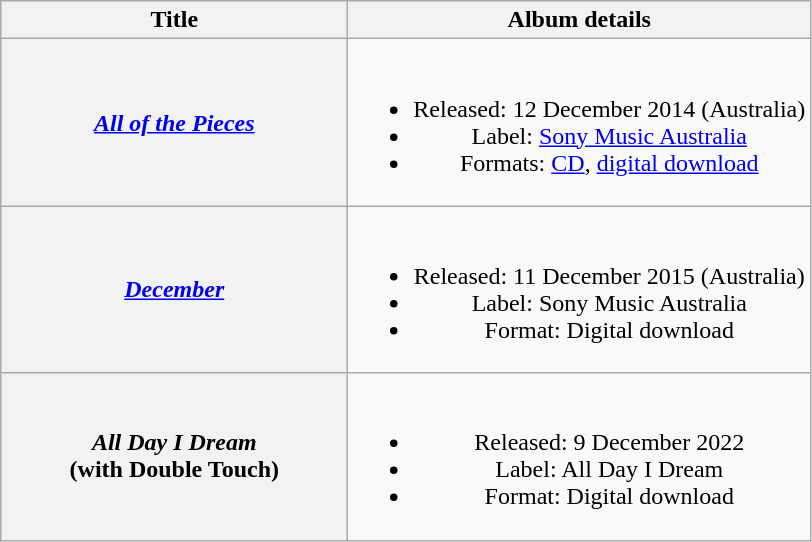<table class="wikitable plainrowheaders" style="text-align:center;">
<tr>
<th scope="col" style="width:14em;">Title</th>
<th scope="col">Album details</th>
</tr>
<tr>
<th scope="row"><em><a href='#'>All of the Pieces</a></em></th>
<td><br><ul><li>Released: 12 December 2014 <span>(Australia)</span></li><li>Label: <a href='#'>Sony Music Australia</a></li><li>Formats: <a href='#'>CD</a>, <a href='#'>digital download</a></li></ul></td>
</tr>
<tr>
<th scope="row"><em><a href='#'>December</a></em></th>
<td><br><ul><li>Released: 11 December 2015 <span>(Australia)</span></li><li>Label: Sony Music Australia</li><li>Format: Digital download</li></ul></td>
</tr>
<tr>
<th scope="row"><em>All Day I Dream</em> <br> (with Double Touch)</th>
<td><br><ul><li>Released: 9 December 2022</li><li>Label: All Day I Dream</li><li>Format: Digital download</li></ul></td>
</tr>
</table>
